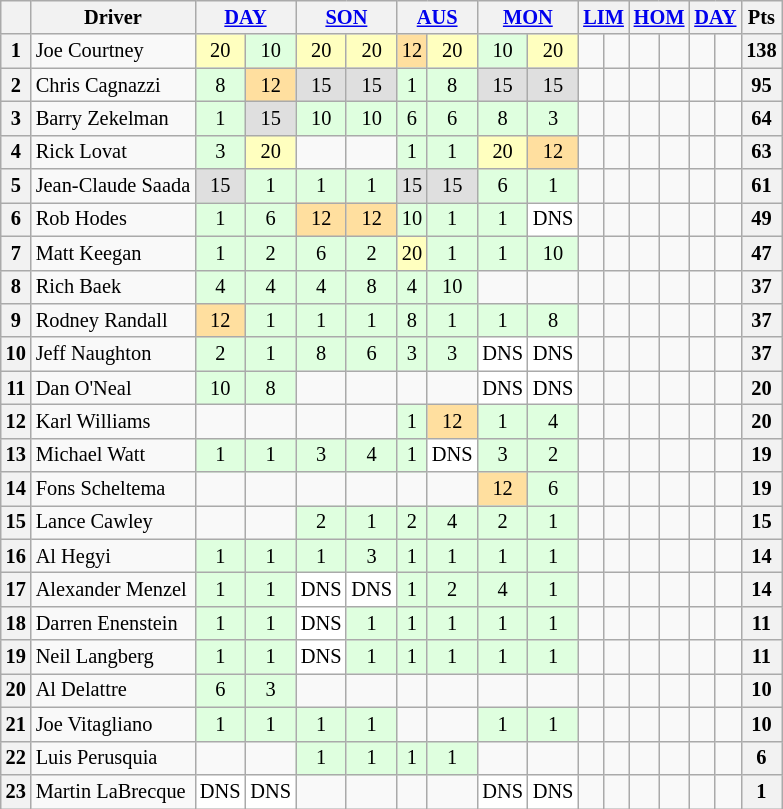<table class="wikitable" style="font-size:85%; text-align:center">
<tr style="background:#f9f9f9; vertical-align:top;">
<th valign=middle></th>
<th valign=middle>Driver</th>
<th colspan=2><a href='#'>DAY</a></th>
<th colspan=2><a href='#'>SON</a></th>
<th colspan=2><a href='#'>AUS</a></th>
<th colspan=2><a href='#'>MON</a></th>
<th colspan=2><a href='#'>LIM</a></th>
<th colspan=2><a href='#'>HOM</a></th>
<th colspan=2><a href='#'>DAY</a></th>
<th valign=middle>Pts</th>
</tr>
<tr>
<th>1</th>
<td align=left> Joe Courtney</td>
<td style="background:#ffffbf;">20</td>
<td style="background:#dfffdf;">10</td>
<td style="background:#ffffbf;">20</td>
<td style="background:#ffffbf;">20</td>
<td style="background:#ffdf9f;">12</td>
<td style="background:#ffffbf;">20</td>
<td style="background:#dfffdf;">10</td>
<td style="background:#ffffbf;">20</td>
<td></td>
<td></td>
<td></td>
<td></td>
<td></td>
<td></td>
<th>138</th>
</tr>
<tr>
<th>2</th>
<td align=left> Chris Cagnazzi</td>
<td style="background:#dfffdf;">8</td>
<td style="background:#ffdf9f;">12</td>
<td style="background:#dfdfdf;">15</td>
<td style="background:#dfdfdf;">15</td>
<td style="background:#dfffdf;">1</td>
<td style="background:#dfffdf;">8</td>
<td style="background:#dfdfdf;">15</td>
<td style="background:#dfdfdf;">15</td>
<td></td>
<td></td>
<td></td>
<td></td>
<td></td>
<td></td>
<th>95</th>
</tr>
<tr>
<th>3</th>
<td align=left> Barry Zekelman</td>
<td style="background:#dfffdf;">1</td>
<td style="background:#dfdfdf;">15</td>
<td style="background:#dfffdf;">10</td>
<td style="background:#dfffdf;">10</td>
<td style="background:#dfffdf;">6</td>
<td style="background:#dfffdf;">6</td>
<td style="background:#dfffdf;">8</td>
<td style="background:#dfffdf;">3</td>
<td></td>
<td></td>
<td></td>
<td></td>
<td></td>
<td></td>
<th>64</th>
</tr>
<tr>
<th>4</th>
<td align=left> Rick Lovat</td>
<td style="background:#dfffdf;">3</td>
<td style="background:#ffffbf;">20</td>
<td></td>
<td></td>
<td style="background:#dfffdf;">1</td>
<td style="background:#dfffdf;">1</td>
<td style="background:#ffffbf;">20</td>
<td style="background:#ffdf9f;">12</td>
<td></td>
<td></td>
<td></td>
<td></td>
<td></td>
<td></td>
<th>63</th>
</tr>
<tr>
<th>5</th>
<td align=left> Jean-Claude Saada</td>
<td style="background:#dfdfdf;">15</td>
<td style="background:#dfffdf;">1</td>
<td style="background:#dfffdf;">1</td>
<td style="background:#dfffdf;">1</td>
<td style="background:#dfdfdf;">15</td>
<td style="background:#dfdfdf;">15</td>
<td style="background:#dfffdf;">6</td>
<td style="background:#dfffdf;">1</td>
<td></td>
<td></td>
<td></td>
<td></td>
<td></td>
<td></td>
<th>61</th>
</tr>
<tr>
<th>6</th>
<td align=left> Rob Hodes</td>
<td style="background:#dfffdf;">1</td>
<td style="background:#dfffdf;">6</td>
<td style="background:#ffdf9f;">12</td>
<td style="background:#ffdf9f;">12</td>
<td style="background:#dfffdf;">10</td>
<td style="background:#dfffdf;">1</td>
<td style="background:#dfffdf;">1</td>
<td style="background:#ffffff;">DNS</td>
<td></td>
<td></td>
<td></td>
<td></td>
<td></td>
<td></td>
<th>49</th>
</tr>
<tr>
<th>7</th>
<td align=left> Matt Keegan</td>
<td style="background:#dfffdf;">1</td>
<td style="background:#dfffdf;">2</td>
<td style="background:#dfffdf;">6</td>
<td style="background:#dfffdf;">2</td>
<td style="background:#ffffbf;">20</td>
<td style="background:#dfffdf;">1</td>
<td style="background:#dfffdf;">1</td>
<td style="background:#dfffdf;">10</td>
<td></td>
<td></td>
<td></td>
<td></td>
<td></td>
<td></td>
<th>47</th>
</tr>
<tr>
<th>8</th>
<td align=left> Rich Baek</td>
<td style="background:#dfffdf;">4</td>
<td style="background:#dfffdf;">4</td>
<td style="background:#dfffdf;">4</td>
<td style="background:#dfffdf;">8</td>
<td style="background:#dfffdf;">4</td>
<td style="background:#dfffdf;">10</td>
<td></td>
<td></td>
<td></td>
<td></td>
<td></td>
<td></td>
<td></td>
<td></td>
<th>37</th>
</tr>
<tr>
<th>9</th>
<td align=left> Rodney Randall</td>
<td style="background:#ffdf9f;">12</td>
<td style="background:#dfffdf;">1</td>
<td style="background:#dfffdf;">1</td>
<td style="background:#dfffdf;">1</td>
<td style="background:#dfffdf;">8</td>
<td style="background:#dfffdf;">1</td>
<td style="background:#dfffdf;">1</td>
<td style="background:#dfffdf;">8</td>
<td></td>
<td></td>
<td></td>
<td></td>
<td></td>
<td></td>
<th>37</th>
</tr>
<tr>
<th>10</th>
<td align=left> Jeff Naughton</td>
<td style="background:#dfffdf;">2</td>
<td style="background:#dfffdf;">1</td>
<td style="background:#dfffdf;">8</td>
<td style="background:#dfffdf;">6</td>
<td style="background:#dfffdf;">3</td>
<td style="background:#dfffdf;">3</td>
<td style="background:#ffffff;">DNS</td>
<td style="background:#ffffff;">DNS</td>
<td></td>
<td></td>
<td></td>
<td></td>
<td></td>
<td></td>
<th>37</th>
</tr>
<tr>
<th>11</th>
<td align=left> Dan O'Neal</td>
<td style="background:#dfffdf;">10</td>
<td style="background:#dfffdf;">8</td>
<td></td>
<td></td>
<td></td>
<td></td>
<td style="background:#ffffff;">DNS</td>
<td style="background:#ffffff;">DNS</td>
<td></td>
<td></td>
<td></td>
<td></td>
<td></td>
<td></td>
<th>20</th>
</tr>
<tr>
<th>12</th>
<td align=left> Karl Williams</td>
<td></td>
<td></td>
<td></td>
<td></td>
<td style="background:#dfffdf;">1</td>
<td style="background:#ffdf9f;">12</td>
<td style="background:#dfffdf;">1</td>
<td style="background:#dfffdf;">4</td>
<td></td>
<td></td>
<td></td>
<td></td>
<td></td>
<td></td>
<th>20</th>
</tr>
<tr>
<th>13</th>
<td align=left> Michael Watt</td>
<td style="background:#dfffdf;">1</td>
<td style="background:#dfffdf;">1</td>
<td style="background:#dfffdf;">3</td>
<td style="background:#dfffdf;">4</td>
<td style="background:#dfffdf;">1</td>
<td style="background:#ffffff;">DNS</td>
<td style="background:#dfffdf;">3</td>
<td style="background:#dfffdf;">2</td>
<td></td>
<td></td>
<td></td>
<td></td>
<td></td>
<td></td>
<th>19</th>
</tr>
<tr>
<th>14</th>
<td align=left> Fons Scheltema</td>
<td></td>
<td></td>
<td></td>
<td></td>
<td></td>
<td></td>
<td style="background:#ffdf9f;">12</td>
<td style="background:#dfffdf;">6</td>
<td></td>
<td></td>
<td></td>
<td></td>
<td></td>
<td></td>
<th>19</th>
</tr>
<tr>
<th>15</th>
<td align=left> Lance Cawley</td>
<td></td>
<td></td>
<td style="background:#dfffdf;">2</td>
<td style="background:#dfffdf;">1</td>
<td style="background:#dfffdf;">2</td>
<td style="background:#dfffdf;">4</td>
<td style="background:#dfffdf;">2</td>
<td style="background:#dfffdf;">1</td>
<td></td>
<td></td>
<td></td>
<td></td>
<td></td>
<td></td>
<th>15</th>
</tr>
<tr>
<th>16</th>
<td align=left> Al Hegyi</td>
<td style="background:#dfffdf;">1</td>
<td style="background:#dfffdf;">1</td>
<td style="background:#dfffdf;">1</td>
<td style="background:#dfffdf;">3</td>
<td style="background:#dfffdf;">1</td>
<td style="background:#dfffdf;">1</td>
<td style="background:#dfffdf;">1</td>
<td style="background:#dfffdf;">1</td>
<td></td>
<td></td>
<td></td>
<td></td>
<td></td>
<td></td>
<th>14</th>
</tr>
<tr>
<th>17</th>
<td align=left> Alexander Menzel</td>
<td style="background:#dfffdf;">1</td>
<td style="background:#dfffdf;">1</td>
<td style="background:#ffffff;">DNS</td>
<td style="background:#ffffff;">DNS</td>
<td style="background:#dfffdf;">1</td>
<td style="background:#dfffdf;">2</td>
<td style="background:#dfffdf;">4</td>
<td style="background:#dfffdf;">1</td>
<td></td>
<td></td>
<td></td>
<td></td>
<td></td>
<td></td>
<th>14</th>
</tr>
<tr>
<th>18</th>
<td align=left> Darren Enenstein</td>
<td style="background:#dfffdf;">1</td>
<td style="background:#dfffdf;">1</td>
<td style="background:#ffffff;">DNS</td>
<td style="background:#dfffdf;">1</td>
<td style="background:#dfffdf;">1</td>
<td style="background:#dfffdf;">1</td>
<td style="background:#dfffdf;">1</td>
<td style="background:#dfffdf;">1</td>
<td></td>
<td></td>
<td></td>
<td></td>
<td></td>
<td></td>
<th>11</th>
</tr>
<tr>
<th>19</th>
<td align=left> Neil Langberg</td>
<td style="background:#dfffdf;">1</td>
<td style="background:#dfffdf;">1</td>
<td style="background:#ffffff;">DNS</td>
<td style="background:#dfffdf;">1</td>
<td style="background:#dfffdf;">1</td>
<td style="background:#dfffdf;">1</td>
<td style="background:#dfffdf;">1</td>
<td style="background:#dfffdf;">1</td>
<td></td>
<td></td>
<td></td>
<td></td>
<td></td>
<td></td>
<th>11</th>
</tr>
<tr>
<th>20</th>
<td align=left> Al Delattre</td>
<td style="background:#dfffdf;">6</td>
<td style="background:#dfffdf;">3</td>
<td></td>
<td></td>
<td></td>
<td></td>
<td></td>
<td></td>
<td></td>
<td></td>
<td></td>
<td></td>
<td></td>
<td></td>
<th>10</th>
</tr>
<tr>
<th>21</th>
<td align=left> Joe Vitagliano</td>
<td style="background:#dfffdf;">1</td>
<td style="background:#dfffdf;">1</td>
<td style="background:#dfffdf;">1</td>
<td style="background:#dfffdf;">1</td>
<td></td>
<td></td>
<td style="background:#dfffdf;">1</td>
<td style="background:#dfffdf;">1</td>
<td></td>
<td></td>
<td></td>
<td></td>
<td></td>
<td></td>
<th>10</th>
</tr>
<tr>
<th>22</th>
<td align=left> Luis Perusquia</td>
<td></td>
<td></td>
<td style="background:#dfffdf;">1</td>
<td style="background:#dfffdf;">1</td>
<td style="background:#dfffdf;">1</td>
<td style="background:#dfffdf;">1</td>
<td></td>
<td></td>
<td></td>
<td></td>
<td></td>
<td></td>
<td></td>
<td></td>
<th>6</th>
</tr>
<tr>
<th>23</th>
<td align=left> Martin LaBrecque</td>
<td style="background:#ffffff;">DNS</td>
<td style="background:#ffffff;">DNS</td>
<td></td>
<td></td>
<td></td>
<td></td>
<td style="background:#ffffff;">DNS</td>
<td style="background:#ffffff;">DNS</td>
<td></td>
<td></td>
<td></td>
<td></td>
<td></td>
<td></td>
<th>1</th>
</tr>
</table>
